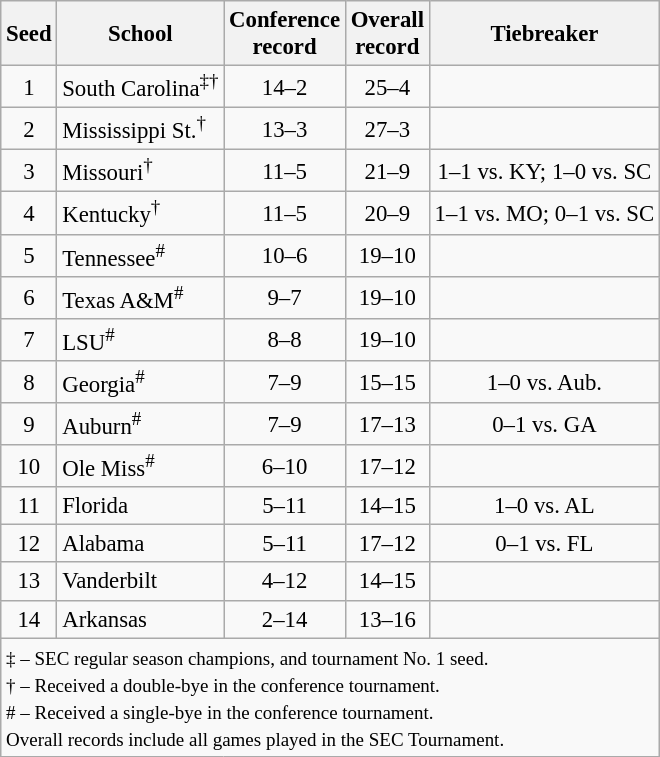<table class="wikitable" style="white-space:nowrap; font-size:95%; text-align:center">
<tr>
<th>Seed</th>
<th>School</th>
<th>Conference<br>record</th>
<th>Overall<br>record</th>
<th>Tiebreaker</th>
</tr>
<tr>
<td>1</td>
<td align=left>South Carolina<sup>‡†</sup></td>
<td>14–2</td>
<td>25–4</td>
<td></td>
</tr>
<tr>
<td>2</td>
<td align=left>Mississippi St.<sup>†</sup></td>
<td>13–3</td>
<td>27–3</td>
<td></td>
</tr>
<tr>
<td>3</td>
<td align=left>Missouri<sup>†</sup></td>
<td>11–5</td>
<td>21–9</td>
<td>1–1 vs. KY; 1–0 vs. SC</td>
</tr>
<tr>
<td>4</td>
<td align=left>Kentucky<sup>†</sup></td>
<td>11–5</td>
<td>20–9</td>
<td>1–1 vs. MO; 0–1 vs. SC</td>
</tr>
<tr>
<td>5</td>
<td align=left>Tennessee<sup>#</sup></td>
<td>10–6</td>
<td>19–10</td>
<td></td>
</tr>
<tr>
<td>6</td>
<td align=left>Texas A&M<sup>#</sup></td>
<td>9–7</td>
<td>19–10</td>
<td></td>
</tr>
<tr>
<td>7</td>
<td align=left>LSU<sup>#</sup></td>
<td>8–8</td>
<td>19–10</td>
<td></td>
</tr>
<tr>
<td>8</td>
<td align=left>Georgia<sup>#</sup></td>
<td>7–9</td>
<td>15–15</td>
<td>1–0 vs. Aub.</td>
</tr>
<tr>
<td>9</td>
<td align=left>Auburn<sup>#</sup></td>
<td>7–9</td>
<td>17–13</td>
<td>0–1 vs. GA</td>
</tr>
<tr>
<td>10</td>
<td align=left>Ole Miss<sup>#</sup></td>
<td>6–10</td>
<td>17–12</td>
<td></td>
</tr>
<tr>
<td>11</td>
<td align=left>Florida</td>
<td>5–11</td>
<td>14–15</td>
<td>1–0 vs. AL</td>
</tr>
<tr>
<td>12</td>
<td align=left>Alabama</td>
<td>5–11</td>
<td>17–12</td>
<td>0–1 vs. FL</td>
</tr>
<tr>
<td>13</td>
<td align=left>Vanderbilt</td>
<td>4–12</td>
<td>14–15</td>
<td></td>
</tr>
<tr>
<td>14</td>
<td align=left>Arkansas</td>
<td>2–14</td>
<td>13–16</td>
<td></td>
</tr>
<tr>
<td colspan=6 align=left><small>‡ – SEC regular season champions, and tournament No. 1 seed.<br>† – Received a double-bye in the conference tournament.<br># – Received a single-bye in the conference tournament.<br>Overall records include all games played in the SEC Tournament.</small></td>
</tr>
</table>
